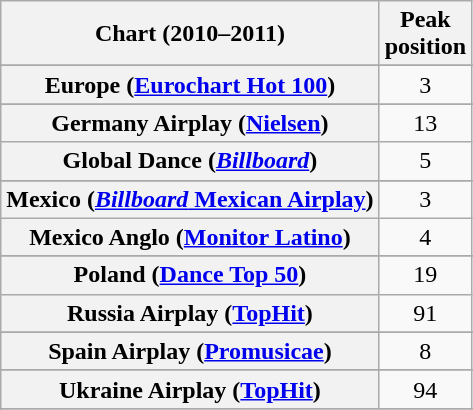<table class="wikitable sortable plainrowheaders" style="text-align:center">
<tr>
<th scope="col">Chart (2010–2011)</th>
<th scope="col">Peak<br>position</th>
</tr>
<tr>
</tr>
<tr>
</tr>
<tr>
</tr>
<tr>
</tr>
<tr>
</tr>
<tr>
</tr>
<tr>
</tr>
<tr>
</tr>
<tr>
</tr>
<tr>
<th scope="row">Europe (<a href='#'>Eurochart Hot 100</a>)</th>
<td>3</td>
</tr>
<tr>
</tr>
<tr>
</tr>
<tr>
</tr>
<tr>
<th scope="row">Germany Airplay (<a href='#'>Nielsen</a>)</th>
<td>13</td>
</tr>
<tr>
<th scope="row">Global Dance (<em><a href='#'>Billboard</a></em>)</th>
<td>5</td>
</tr>
<tr>
</tr>
<tr>
</tr>
<tr>
</tr>
<tr>
<th scope="row">Mexico (<a href='#'><em>Billboard</em> Mexican Airplay</a>)</th>
<td>3</td>
</tr>
<tr>
<th scope="row">Mexico Anglo (<a href='#'>Monitor Latino</a>)</th>
<td>4</td>
</tr>
<tr>
</tr>
<tr>
</tr>
<tr>
</tr>
<tr>
</tr>
<tr>
<th scope="row">Poland (<a href='#'>Dance Top 50</a>)</th>
<td>19</td>
</tr>
<tr>
<th scope="row">Russia Airplay (<a href='#'>TopHit</a>)</th>
<td>91</td>
</tr>
<tr>
</tr>
<tr>
</tr>
<tr>
<th scope="row">Spain Airplay (<a href='#'>Promusicae</a>)</th>
<td>8</td>
</tr>
<tr>
</tr>
<tr>
</tr>
<tr>
<th scope="row">Ukraine Airplay (<a href='#'>TopHit</a>)</th>
<td>94</td>
</tr>
<tr>
</tr>
<tr>
</tr>
<tr>
</tr>
<tr>
</tr>
<tr>
</tr>
<tr>
</tr>
<tr>
</tr>
<tr>
</tr>
<tr>
</tr>
<tr>
</tr>
</table>
